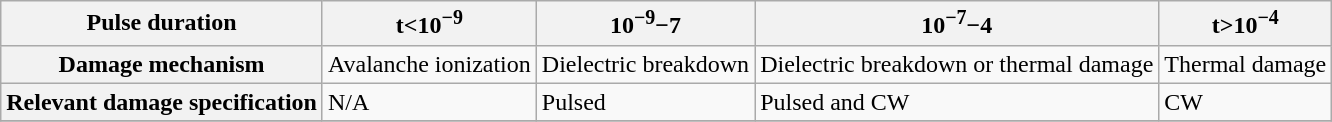<table class="wikitable" style="caption-side: bottom;">
<tr>
<th>Pulse duration</th>
<th>t<10<sup>−9</sup></th>
<th>10<sup>−9</sup><t<10<sup>−7</sup></th>
<th>10<sup>−7</sup><t<<sup>−4</sup></th>
<th>t>10<sup>−4</sup></th>
</tr>
<tr>
<th>Damage mechanism</th>
<td>Avalanche ionization</td>
<td>Dielectric breakdown</td>
<td>Dielectric breakdown or thermal damage</td>
<td>Thermal damage</td>
</tr>
<tr>
<th>Relevant damage specification</th>
<td>N/A</td>
<td>Pulsed</td>
<td>Pulsed and CW</td>
<td>CW</td>
</tr>
<tr>
</tr>
</table>
